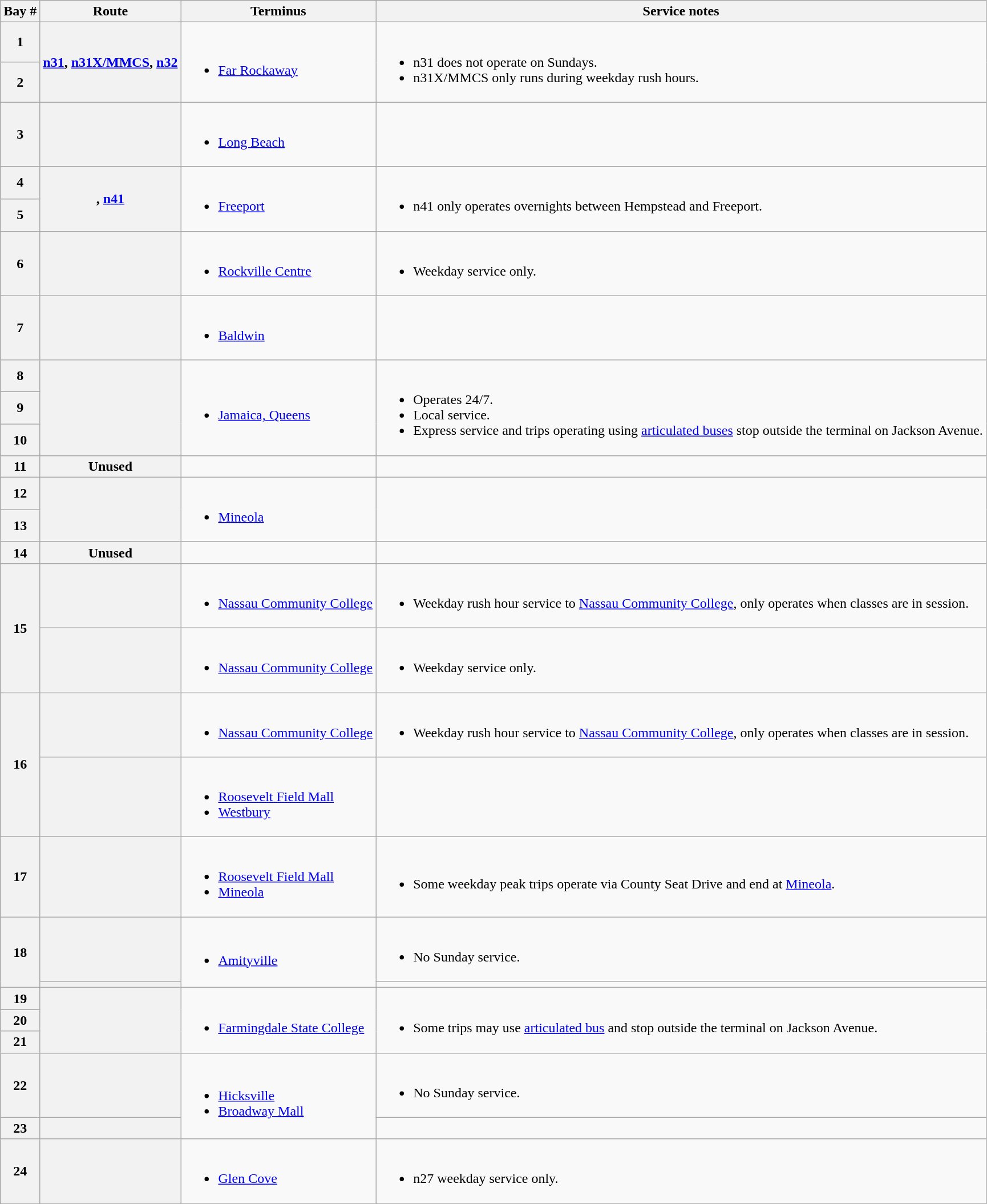<table class="wikitable" style="font-size: 100%;" |>
<tr>
<th>Bay #</th>
<th>Route</th>
<th>Terminus</th>
<th>Service notes</th>
</tr>
<tr>
<th>1</th>
<th rowspan=2><a href='#'>n31</a>, <a href='#'>n31X/MMCS</a>, <a href='#'>n32</a></th>
<td rowspan=2><br><ul><li><a href='#'>Far Rockaway</a></li></ul></td>
<td rowspan=2><br><ul><li>n31 does not operate on Sundays.</li><li>n31X/MMCS only runs during weekday rush hours.</li></ul></td>
</tr>
<tr>
<th>2</th>
</tr>
<tr>
<th>3</th>
<th></th>
<td><br><ul><li><a href='#'>Long Beach</a></li></ul></td>
<td></td>
</tr>
<tr>
<th>4</th>
<th rowspan=2>, <a href='#'>n41</a></th>
<td rowspan=2><br><ul><li><a href='#'>Freeport</a></li></ul></td>
<td rowspan=2><br><ul><li>n41 only operates overnights between Hempstead and Freeport.</li></ul></td>
</tr>
<tr>
<th>5</th>
</tr>
<tr>
<th>6</th>
<th></th>
<td><br><ul><li><a href='#'>Rockville Centre</a></li></ul></td>
<td><br><ul><li>Weekday service only.</li></ul></td>
</tr>
<tr>
<th>7</th>
<th></th>
<td><br><ul><li><a href='#'>Baldwin</a></li></ul></td>
<td></td>
</tr>
<tr>
<th>8</th>
<th rowspan=3></th>
<td rowspan=3><br><ul><li><a href='#'>Jamaica, Queens</a></li></ul></td>
<td rowspan=3><br><ul><li>Operates 24/7.</li><li>Local service.</li><li>Express service and trips operating using <a href='#'>articulated buses</a> stop outside the terminal on Jackson Avenue.</li></ul></td>
</tr>
<tr>
<th>9</th>
</tr>
<tr>
<th>10</th>
</tr>
<tr>
<th>11</th>
<th>Unused</th>
<td></td>
<td></td>
</tr>
<tr>
<th>12</th>
<th rowspan=2></th>
<td rowspan=2><br><ul><li><a href='#'>Mineola</a></li></ul></td>
<td rowspan=2></td>
</tr>
<tr>
<th>13</th>
</tr>
<tr>
<th>14</th>
<th>Unused</th>
<td></td>
<td></td>
</tr>
<tr>
<th rowspan=2>15</th>
<th></th>
<td><br><ul><li><a href='#'>Nassau Community College</a></li></ul></td>
<td><br><ul><li>Weekday rush hour service to <a href='#'>Nassau Community College</a>, only operates when classes are in session.</li></ul></td>
</tr>
<tr>
<th></th>
<td><br><ul><li><a href='#'>Nassau Community College</a></li></ul></td>
<td><br><ul><li>Weekday service only.</li></ul></td>
</tr>
<tr>
<th rowspan=2>16</th>
<th></th>
<td><br><ul><li><a href='#'>Nassau Community College</a></li></ul></td>
<td><br><ul><li>Weekday rush hour service to <a href='#'>Nassau Community College</a>, only operates when classes are in session.</li></ul></td>
</tr>
<tr>
<th></th>
<td><br><ul><li><a href='#'>Roosevelt Field Mall</a></li><li><a href='#'>Westbury</a></li></ul></td>
<td></td>
</tr>
<tr>
<th>17</th>
<th></th>
<td><br><ul><li><a href='#'>Roosevelt Field Mall</a></li><li><a href='#'>Mineola</a></li></ul></td>
<td><br><ul><li>Some weekday peak trips operate via County Seat Drive and end at <a href='#'>Mineola</a>.</li></ul></td>
</tr>
<tr>
<th rowspan=2>18</th>
<th></th>
<td rowspan=2><br><ul><li><a href='#'>Amityville</a></li></ul></td>
<td><br><ul><li>No Sunday service.</li></ul></td>
</tr>
<tr>
<th></th>
<td></td>
</tr>
<tr>
<th>19</th>
<th rowspan=3></th>
<td rowspan=3><br><ul><li><a href='#'>Farmingdale State College</a></li></ul></td>
<td rowspan=3><br><ul><li>Some trips may use <a href='#'>articulated bus</a> and stop outside the terminal on Jackson Avenue.</li></ul></td>
</tr>
<tr>
<th>20</th>
</tr>
<tr>
<th>21</th>
</tr>
<tr>
<th>22</th>
<th></th>
<td rowspan=2><br><ul><li><a href='#'>Hicksville</a></li><li><a href='#'>Broadway Mall</a></li></ul></td>
<td><br><ul><li>No Sunday service.</li></ul></td>
</tr>
<tr>
<th>23</th>
<th></th>
<td></td>
</tr>
<tr>
<th>24</th>
<th></th>
<td><br><ul><li><a href='#'>Glen Cove</a></li></ul></td>
<td><br><ul><li>n27 weekday service only.</li></ul></td>
</tr>
</table>
